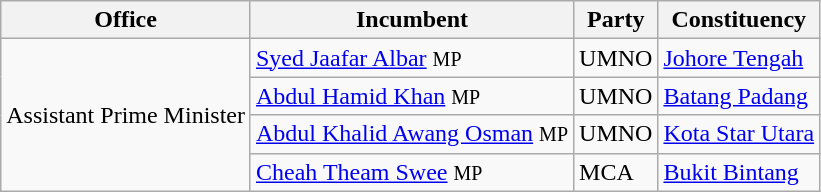<table class="sortable wikitable">
<tr>
<th>Office</th>
<th>Incumbent</th>
<th>Party</th>
<th>Constituency</th>
</tr>
<tr>
<td rowspan=4>Assistant Prime Minister</td>
<td><a href='#'>Syed Jaafar Albar</a> <small>MP</small></td>
<td>UMNO</td>
<td><a href='#'>Johore Tengah</a></td>
</tr>
<tr>
<td><a href='#'>Abdul Hamid Khan</a> <small>MP</small></td>
<td>UMNO</td>
<td><a href='#'>Batang Padang</a></td>
</tr>
<tr>
<td><a href='#'>Abdul Khalid Awang Osman</a> <small>MP</small></td>
<td>UMNO</td>
<td><a href='#'>Kota Star Utara</a></td>
</tr>
<tr>
<td><a href='#'>Cheah Theam Swee</a> <small>MP</small></td>
<td>MCA</td>
<td><a href='#'>Bukit Bintang</a></td>
</tr>
</table>
